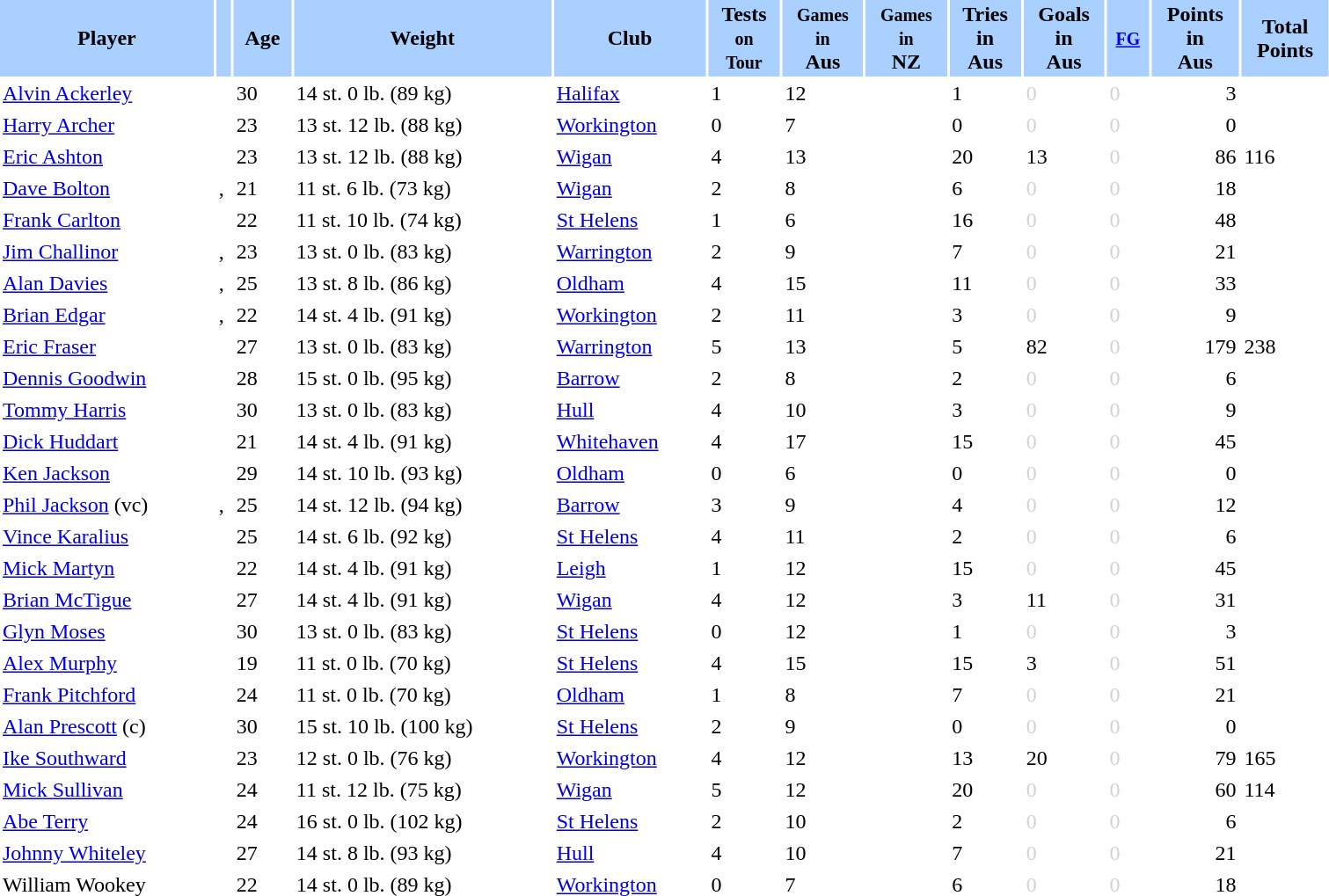<table class="sortable" border="0" cellspacing="2" cellpadding="2" style="width:80%;" style="text-align:center;">
<tr style="background:#AAD0FF">
<th>Player</th>
<th></th>
<th>Age<br></th>
<th>Weight</th>
<th>Club</th>
<th>Tests<br><small>on<br>Tour</small></th>
<th><small>Games<br>in</small><br>Aus</th>
<th><small>Games<br>in</small><br>NZ<br></th>
<th>Tries<br>in<br>Aus</th>
<th>Goals<br>in<br>Aus</th>
<th><small><a href='#'>FG</a></small></th>
<th>Points<br>in<br>Aus</th>
<th>Total <br>Points</th>
</tr>
<tr>
<td align=left> <a href='#'>Alvin Ackerley</a></td>
<td></td>
<td>30</td>
<td>14 st. 0 lb. (89 kg)</td>
<td align=left> <a href='#'>Halifax</a></td>
<td>1</td>
<td>12</td>
<td></td>
<td>1</td>
<td style="color:lightgray">0</td>
<td style="color:lightgray">0</td>
<td align=right>3</td>
<td></td>
</tr>
<tr>
<td align=left> <a href='#'>Harry Archer</a></td>
<td></td>
<td>23</td>
<td>13 st. 12 lb. (88 kg)</td>
<td align=left> <a href='#'>Workington</a></td>
<td>0</td>
<td>7</td>
<td></td>
<td>0</td>
<td style="color:lightgray">0</td>
<td style="color:lightgray">0</td>
<td align=right>0</td>
<td></td>
</tr>
<tr>
<td align=left> <a href='#'>Eric Ashton</a></td>
<td></td>
<td>23</td>
<td>13 st. 12 lb. (88 kg)</td>
<td align=left> <a href='#'>Wigan</a></td>
<td>4</td>
<td>13</td>
<td></td>
<td>20</td>
<td>13</td>
<td style="color:lightgray">0</td>
<td align=right>86</td>
<td>116</td>
</tr>
<tr>
<td align=left> <a href='#'>Dave Bolton</a></td>
<td>, </td>
<td>21</td>
<td>11 st. 6 lb. (73 kg)</td>
<td align=left> <a href='#'>Wigan</a></td>
<td>2</td>
<td>8</td>
<td></td>
<td>6</td>
<td style="color:lightgray">0</td>
<td style="color:lightgray">0</td>
<td align=right>18</td>
<td></td>
</tr>
<tr>
<td align=left> <a href='#'>Frank Carlton</a></td>
<td></td>
<td>22</td>
<td>11 st. 10 lb. (74 kg)</td>
<td align=left> <a href='#'>St Helens</a></td>
<td>1</td>
<td>6</td>
<td></td>
<td>16</td>
<td style="color:lightgray">0</td>
<td style="color:lightgray">0</td>
<td align=right>48</td>
<td></td>
</tr>
<tr>
<td align=left> <a href='#'>Jim Challinor</a></td>
<td>, </td>
<td>23</td>
<td>13 st. 0 lb. (83 kg)</td>
<td align=left> <a href='#'>Warrington</a></td>
<td>2</td>
<td>9</td>
<td></td>
<td>7</td>
<td style="color:lightgray">0</td>
<td style="color:lightgray">0</td>
<td align=right>21</td>
<td></td>
</tr>
<tr>
<td align=left> <a href='#'>Alan Davies</a></td>
<td>, </td>
<td>25</td>
<td>13 st. 8 lb. (86 kg)</td>
<td align=left> <a href='#'>Oldham</a></td>
<td>4</td>
<td>15</td>
<td></td>
<td>11</td>
<td style="color:lightgray">0</td>
<td style="color:lightgray">0</td>
<td align=right>33</td>
<td></td>
</tr>
<tr>
<td align=left> <a href='#'>Brian Edgar</a></td>
<td>, </td>
<td>22</td>
<td>14 st. 4 lb. (91 kg)</td>
<td align=left> <a href='#'>Workington</a></td>
<td>2</td>
<td>11</td>
<td></td>
<td>3</td>
<td style="color:lightgray">0</td>
<td style="color:lightgray">0</td>
<td align=right>9</td>
<td></td>
</tr>
<tr>
<td align=left> <a href='#'>Eric Fraser</a></td>
<td></td>
<td>27</td>
<td>13 st. 0 lb. (83 kg)</td>
<td align=left> <a href='#'>Warrington</a></td>
<td>5</td>
<td>13</td>
<td></td>
<td>5</td>
<td>82</td>
<td style="color:lightgray">0</td>
<td align=right>179</td>
<td>238</td>
</tr>
<tr>
<td align=left> <a href='#'>Dennis Goodwin</a></td>
<td></td>
<td>28</td>
<td>15 st. 0 lb. (95 kg)</td>
<td align=left> <a href='#'>Barrow</a></td>
<td>2</td>
<td>8</td>
<td></td>
<td>2</td>
<td style="color:lightgray">0</td>
<td style="color:lightgray">0</td>
<td align=right>6</td>
<td></td>
</tr>
<tr>
<td align=left> <a href='#'>Tommy Harris</a></td>
<td></td>
<td>30</td>
<td>13 st. 0 lb. (83 kg)</td>
<td align=left> <a href='#'>Hull</a></td>
<td>4</td>
<td>10</td>
<td></td>
<td>3</td>
<td style="color:lightgray">0</td>
<td style="color:lightgray">0</td>
<td align=right>9</td>
<td></td>
</tr>
<tr>
<td align=left> <a href='#'>Dick Huddart</a></td>
<td></td>
<td>21</td>
<td>14 st. 4 lb. (91 kg)</td>
<td align=left> <a href='#'>Whitehaven</a></td>
<td>4</td>
<td>17</td>
<td></td>
<td>15</td>
<td style="color:lightgray">0</td>
<td style="color:lightgray">0</td>
<td align=right>45</td>
<td></td>
</tr>
<tr>
<td align=left> <a href='#'>Ken Jackson</a></td>
<td></td>
<td>29</td>
<td>14 st. 10 lb. (93 kg)</td>
<td align=left> <a href='#'>Oldham</a></td>
<td>0</td>
<td>6</td>
<td></td>
<td>0</td>
<td style="color:lightgray">0</td>
<td style="color:lightgray">0</td>
<td align=right>0</td>
<td></td>
</tr>
<tr>
<td align=left> <a href='#'>Phil Jackson</a> (vc)</td>
<td>, </td>
<td>25</td>
<td>14 st. 12 lb. (94 kg)</td>
<td align=left> <a href='#'>Barrow</a></td>
<td>3</td>
<td>9</td>
<td></td>
<td>4</td>
<td style="color:lightgray">0</td>
<td style="color:lightgray">0</td>
<td align=right>12</td>
<td></td>
</tr>
<tr>
<td align=left> <a href='#'>Vince Karalius</a></td>
<td></td>
<td>25</td>
<td>14 st. 6 lb. (92 kg)</td>
<td align=left> <a href='#'>St Helens</a></td>
<td>4</td>
<td>11</td>
<td></td>
<td>2</td>
<td style="color:lightgray">0</td>
<td style="color:lightgray">0</td>
<td align=right>6</td>
<td></td>
</tr>
<tr>
<td align=left> <a href='#'>Mick Martyn</a></td>
<td></td>
<td>22</td>
<td>14 st. 4 lb. (91 kg)</td>
<td align=left> <a href='#'>Leigh</a></td>
<td>1</td>
<td>12</td>
<td></td>
<td>15</td>
<td style="color:lightgray">0</td>
<td style="color:lightgray">0</td>
<td align=right>45</td>
<td></td>
</tr>
<tr>
<td align=left> <a href='#'>Brian McTigue</a></td>
<td></td>
<td>27</td>
<td>14 st. 4 lb. (91 kg)</td>
<td align=left> <a href='#'>Wigan</a></td>
<td>4</td>
<td>12</td>
<td></td>
<td>3</td>
<td>11</td>
<td style="color:lightgray">0</td>
<td align=right>31</td>
<td></td>
</tr>
<tr>
<td align=left> <a href='#'>Glyn Moses</a></td>
<td></td>
<td>30</td>
<td>13 st. 0 lb. (83 kg)</td>
<td align=left> <a href='#'>St Helens</a></td>
<td>0</td>
<td>12</td>
<td></td>
<td>1</td>
<td style="color:lightgray">0</td>
<td style="color:lightgray">0</td>
<td align=right>3</td>
<td></td>
</tr>
<tr>
<td align=left> <a href='#'>Alex Murphy</a></td>
<td></td>
<td>19</td>
<td>11 st. 0 lb. (70 kg)</td>
<td align=left> <a href='#'>St Helens</a></td>
<td>4</td>
<td>15</td>
<td></td>
<td>15</td>
<td>3</td>
<td style="color:lightgray">0</td>
<td align=right>51</td>
<td></td>
</tr>
<tr>
<td align=left> <a href='#'>Frank Pitchford</a></td>
<td></td>
<td>24</td>
<td>11 st. 0 lb. (70 kg)</td>
<td align=left> <a href='#'>Oldham</a></td>
<td>1</td>
<td>8</td>
<td></td>
<td>7</td>
<td style="color:lightgray">0</td>
<td style="color:lightgray">0</td>
<td align=right>21</td>
<td></td>
</tr>
<tr>
<td align=left> <a href='#'>Alan Prescott</a> (c)</td>
<td></td>
<td>30</td>
<td>15 st. 10 lb. (100 kg)</td>
<td align=left> <a href='#'>St Helens</a></td>
<td>2</td>
<td>9</td>
<td></td>
<td>0</td>
<td style="color:lightgray">0</td>
<td style="color:lightgray">0</td>
<td align=right>0</td>
<td></td>
</tr>
<tr>
<td align=left> <a href='#'>Ike Southward</a></td>
<td></td>
<td>23</td>
<td>12 st. 0 lb. (76 kg)</td>
<td align=left> <a href='#'>Workington</a></td>
<td>4</td>
<td>12</td>
<td></td>
<td>13</td>
<td>20</td>
<td style="color:lightgray">0</td>
<td align=right>79</td>
<td>165</td>
</tr>
<tr>
<td align=left> <a href='#'>Mick Sullivan</a></td>
<td></td>
<td>24</td>
<td>11 st. 12 lb. (75 kg)</td>
<td align=left> <a href='#'>Wigan</a></td>
<td>5</td>
<td>12</td>
<td></td>
<td>20</td>
<td style="color:lightgray">0</td>
<td style="color:lightgray">0</td>
<td align=right>60</td>
<td>114</td>
</tr>
<tr>
<td align=left> <a href='#'>Abe Terry</a></td>
<td></td>
<td>24</td>
<td>16 st. 0 lb. (102 kg)</td>
<td align=left> <a href='#'>St Helens</a></td>
<td>2</td>
<td>10</td>
<td></td>
<td>2</td>
<td style="color:lightgray">0</td>
<td style="color:lightgray">0</td>
<td align=right>6</td>
<td></td>
</tr>
<tr>
<td align=left> <a href='#'>Johnny Whiteley</a></td>
<td></td>
<td>27</td>
<td>14 st. 8 lb. (93 kg)</td>
<td align=left> <a href='#'>Hull</a></td>
<td>4</td>
<td>10</td>
<td></td>
<td>7</td>
<td style="color:lightgray">0</td>
<td style="color:lightgray">0</td>
<td align=right>21</td>
<td></td>
</tr>
<tr>
<td align=left> William Wookey</td>
<td></td>
<td>22</td>
<td>14 st. 0 lb. (89 kg)</td>
<td align=left> <a href='#'>Workington</a></td>
<td>0</td>
<td>7</td>
<td></td>
<td>6</td>
<td style="color:lightgray">0</td>
<td style="color:lightgray">0</td>
<td align=right>18</td>
<td></td>
</tr>
</table>
